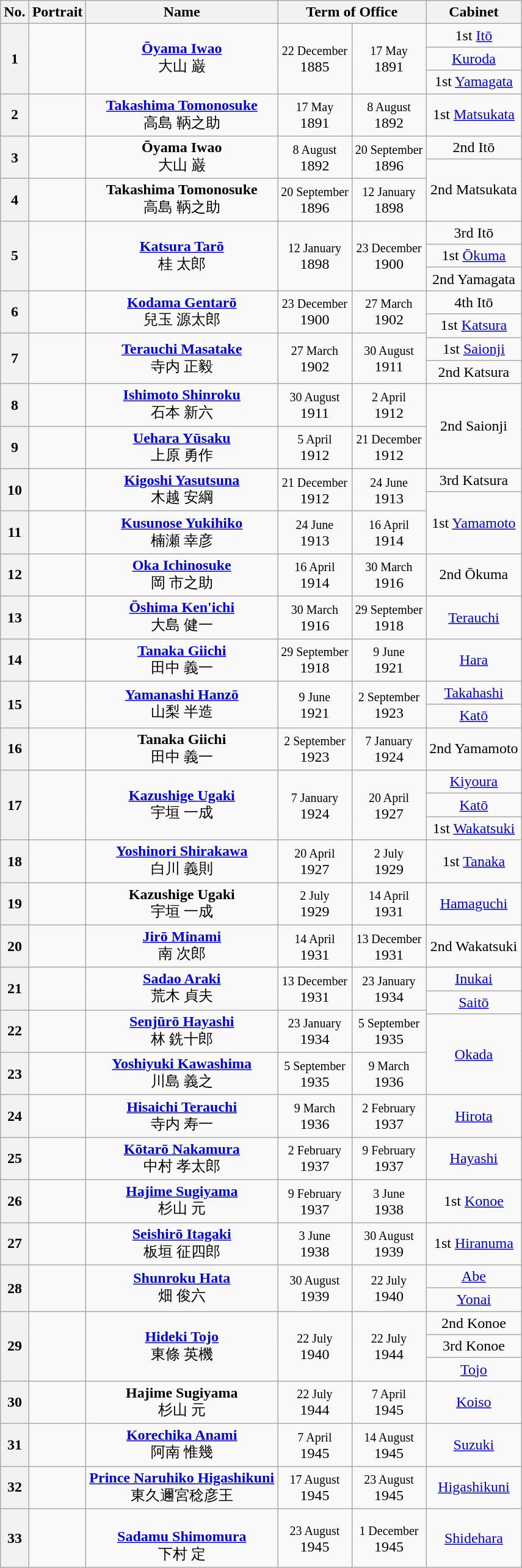<table class="wikitable" style="text-align:center">
<tr>
<th><abbr>No.</abbr></th>
<th>Portrait</th>
<th>Name</th>
<th colspan=2>Term of Office</th>
<th>Cabinet</th>
</tr>
<tr>
<th rowspan=4>1</th>
<td rowspan=4></td>
<td rowspan=4><strong><a href='#'>Ōyama Iwao</a></strong><br>大山 巌</td>
<td rowspan=4><small>22 December</small><br>1885</td>
<td rowspan=4><small>17 May</small><br>1891</td>
<td>1st <a href='#'>Itō</a></td>
</tr>
<tr>
<td><a href='#'>Kuroda</a></td>
</tr>
<tr>
<td>1st <a href='#'>Yamagata</a></td>
</tr>
<tr>
<td rowspan=2>1st <a href='#'>Matsukata</a></td>
</tr>
<tr>
<th>2</th>
<td></td>
<td><strong><a href='#'>Takashima Tomonosuke</a></strong><br>高島 鞆之助</td>
<td><small>17 May</small><br>1891</td>
<td><small>8 August</small><br>1892</td>
</tr>
<tr>
<th rowspan=2>3</th>
<td rowspan=2></td>
<td rowspan=2><strong>Ōyama Iwao</strong><br>大山 巌</td>
<td rowspan=2><small>8 August</small><br>1892</td>
<td rowspan=2><small>20 September</small><br>1896</td>
<td>2nd Itō</td>
</tr>
<tr>
<td rowspan=2>2nd Matsukata</td>
</tr>
<tr>
<th>4</th>
<td></td>
<td><strong>Takashima Tomonosuke</strong><br>高島 鞆之助</td>
<td><small>20 September</small><br>1896</td>
<td><small>12 January</small><br>1898</td>
</tr>
<tr>
<th rowspan=4>5</th>
<td rowspan=4></td>
<td rowspan=4><strong><a href='#'>Katsura Tarō</a></strong><br>桂 太郎</td>
<td rowspan=4><small>12 January</small><br>1898</td>
<td rowspan=4><small>23 December</small><br>1900</td>
<td>3rd Itō</td>
</tr>
<tr>
<td>1st <a href='#'>Ōkuma</a></td>
</tr>
<tr>
<td>2nd Yamagata</td>
</tr>
<tr>
<td rowspan=2>4th Itō</td>
</tr>
<tr>
<th rowspan=2>6</th>
<td rowspan=2></td>
<td rowspan=2><strong><a href='#'>Kodama Gentarō</a></strong><br>兒玉 源太郎</td>
<td rowspan=2><small>23 December</small><br>1900</td>
<td rowspan=2><small>27 March</small><br>1902</td>
</tr>
<tr>
<td rowspan=2>1st <a href='#'>Katsura</a></td>
</tr>
<tr>
<th rowspan=3>7</th>
<td rowspan=3></td>
<td rowspan=3><strong><a href='#'>Terauchi Masatake</a></strong><br>寺内 正毅</td>
<td rowspan=3><small>27 March</small><br>1902</td>
<td rowspan=3><small>30 August</small><br>1911</td>
</tr>
<tr>
<td>1st <a href='#'>Saionji</a></td>
</tr>
<tr>
<td>2nd Katsura</td>
</tr>
<tr>
<th>8</th>
<td></td>
<td><strong><a href='#'>Ishimoto Shinroku</a></strong><br>石本 新六</td>
<td><small>30 August</small><br>1911</td>
<td><small>2 April</small><br>1912</td>
<td rowspan=2>2nd Saionji</td>
</tr>
<tr>
<th>9</th>
<td></td>
<td><strong><a href='#'>Uehara Yūsaku</a></strong><br>上原 勇作</td>
<td><small>5 April</small><br>1912</td>
<td><small>21 December</small><br>1912</td>
</tr>
<tr>
<th rowspan=2>10</th>
<td rowspan=2></td>
<td rowspan=2><strong><a href='#'>Kigoshi Yasutsuna</a></strong><br>木越 安綱</td>
<td rowspan=2><small>21 December</small><br>1912</td>
<td rowspan=2><small>24 June</small><br>1913</td>
<td>3rd Katsura</td>
</tr>
<tr>
<td rowspan=2>1st <a href='#'>Yamamoto</a></td>
</tr>
<tr>
<th>11</th>
<td></td>
<td><strong><a href='#'>Kusunose Yukihiko</a></strong><br>楠瀬 幸彦</td>
<td><small>24 June</small><br>1913</td>
<td><small>16 April</small><br>1914</td>
</tr>
<tr>
<th>12</th>
<td></td>
<td><strong><a href='#'>Oka Ichinosuke</a></strong><br>岡 市之助</td>
<td><small>16 April</small><br>1914</td>
<td><small>30 March</small><br>1916</td>
<td rowspan=2>2nd Ōkuma</td>
</tr>
<tr>
<th rowspan=2>13</th>
<td rowspan=2></td>
<td rowspan=2><strong><a href='#'>Ōshima Ken'ichi</a></strong><br>大島 健一</td>
<td rowspan=2><small>30 March</small><br>1916</td>
<td rowspan=2><small>29 September</small><br>1918</td>
</tr>
<tr>
<td><a href='#'>Terauchi</a></td>
</tr>
<tr>
<th>14</th>
<td></td>
<td><strong><a href='#'>Tanaka Giichi</a></strong><br>田中 義一</td>
<td><small>29 September</small><br>1918</td>
<td><small>9 June</small><br>1921</td>
<td rowspan=2><a href='#'>Hara</a></td>
</tr>
<tr>
<th rowspan=3>15</th>
<td rowspan=3></td>
<td rowspan=3><strong><a href='#'>Yamanashi Hanzō</a></strong><br>山梨 半造</td>
<td rowspan=3><small>9 June</small><br>1921</td>
<td rowspan=3><small>2 September</small><br>1923</td>
</tr>
<tr>
<td><a href='#'>Takahashi</a></td>
</tr>
<tr>
<td><a href='#'>Katō</a></td>
</tr>
<tr>
<th>16</th>
<td></td>
<td><strong>Tanaka Giichi</strong><br>田中 義一</td>
<td><small>2 September</small><br>1923</td>
<td><small>7 January</small><br>1924</td>
<td>2nd Yamamoto</td>
</tr>
<tr>
<th rowspan=3>17</th>
<td rowspan=3></td>
<td rowspan=3><strong><a href='#'>Kazushige Ugaki</a></strong><br>宇垣 一成</td>
<td rowspan=3><small>7 January</small><br>1924</td>
<td rowspan=3><small>20 April</small><br>1927</td>
<td><a href='#'>Kiyoura</a></td>
</tr>
<tr>
<td><a href='#'>Katō</a></td>
</tr>
<tr>
<td>1st <a href='#'>Wakatsuki</a></td>
</tr>
<tr>
<th>18</th>
<td></td>
<td><strong><a href='#'>Yoshinori Shirakawa</a></strong><br>白川 義則</td>
<td><small>20 April</small><br>1927</td>
<td><small>2 July</small><br>1929</td>
<td>1st <a href='#'>Tanaka</a></td>
</tr>
<tr>
<th>19</th>
<td></td>
<td><strong>Kazushige Ugaki</strong><br>宇垣 一成</td>
<td><small>2 July</small><br>1929</td>
<td><small>14 April</small><br>1931</td>
<td><a href='#'>Hamaguchi</a></td>
</tr>
<tr>
<th>20</th>
<td></td>
<td><strong><a href='#'>Jirō Minami</a></strong><br>南 次郎</td>
<td><small>14 April</small><br>1931</td>
<td><small>13 December</small><br>1931</td>
<td>2nd Wakatsuki</td>
</tr>
<tr>
<th rowspan=2>21</th>
<td rowspan=2></td>
<td rowspan=2><strong><a href='#'>Sadao Araki</a></strong><br>荒木 貞夫</td>
<td rowspan=2><small>13 December</small><br>1931</td>
<td rowspan=2><small>23 January</small><br>1934</td>
<td><a href='#'>Inukai</a></td>
</tr>
<tr>
<td rowspan=2><a href='#'>Saitō</a></td>
</tr>
<tr>
<th rowspan=2>22</th>
<td rowspan=2></td>
<td rowspan=2><strong><a href='#'>Senjūrō Hayashi</a></strong><br>林 銑十郎</td>
<td rowspan=2><small>23 January</small><br>1934</td>
<td rowspan=2><small>5 September</small><br>1935</td>
</tr>
<tr>
<td rowspan=2><a href='#'>Okada</a></td>
</tr>
<tr>
<th>23</th>
<td></td>
<td><strong><a href='#'>Yoshiyuki Kawashima</a></strong><br>川島 義之</td>
<td><small>5 September</small><br>1935</td>
<td><small>9 March</small><br>1936</td>
</tr>
<tr>
<th>24</th>
<td></td>
<td><strong><a href='#'>Hisaichi Terauchi</a></strong><br>寺内 寿一</td>
<td><small>9 March</small><br>1936</td>
<td><small>2 February</small><br>1937</td>
<td><a href='#'>Hirota</a></td>
</tr>
<tr>
<th>25</th>
<td></td>
<td><strong><a href='#'>Kōtarō Nakamura</a></strong><br>中村 孝太郎</td>
<td><small>2 February</small><br>1937</td>
<td><small>9 February</small><br>1937</td>
<td rowspan=2><a href='#'>Hayashi</a></td>
</tr>
<tr>
<th rowspan=2>26</th>
<td rowspan=2></td>
<td rowspan=2><strong><a href='#'>Hajime Sugiyama</a></strong><br>杉山 元</td>
<td rowspan=2><small>9 February</small><br>1937</td>
<td rowspan=2><small>3 June</small><br>1938</td>
</tr>
<tr>
<td rowspan=2>1st <a href='#'>Konoe</a></td>
</tr>
<tr>
<th rowspan=2>27</th>
<td rowspan=2></td>
<td rowspan=2><strong><a href='#'>Seishirō Itagaki</a></strong><br>板垣 征四郎</td>
<td rowspan=2><small>3 June</small><br>1938</td>
<td rowspan=2><small>30 August</small><br>1939</td>
</tr>
<tr>
<td>1st <a href='#'>Hiranuma</a></td>
</tr>
<tr>
<th rowspan=2>28</th>
<td rowspan=2></td>
<td rowspan=2><strong><a href='#'>Shunroku Hata</a></strong><br>畑 俊六</td>
<td rowspan=2><small>30 August</small><br>1939</td>
<td rowspan=2><small>22 July</small><br>1940</td>
<td><a href='#'>Abe</a></td>
</tr>
<tr>
<td><a href='#'>Yonai</a></td>
</tr>
<tr>
<th rowspan=3>29</th>
<td rowspan=3></td>
<td rowspan=3><strong><a href='#'>Hideki Tojo</a></strong><br>東條 英機</td>
<td rowspan=3><small>22 July</small><br>1940</td>
<td rowspan=3><small>22 July</small><br>1944</td>
<td>2nd Konoe</td>
</tr>
<tr>
<td>3rd Konoe</td>
</tr>
<tr>
<td><a href='#'>Tojo</a></td>
</tr>
<tr>
<th>30</th>
<td></td>
<td><strong>Hajime Sugiyama</strong><br>杉山 元</td>
<td><small>22 July</small><br>1944</td>
<td><small>7 April</small><br>1945</td>
<td><a href='#'>Koiso</a></td>
</tr>
<tr>
<th>31</th>
<td></td>
<td><strong><a href='#'>Korechika Anami</a></strong><br>阿南 惟幾</td>
<td><small>7 April</small><br>1945</td>
<td><small>14 August</small><br>1945</td>
<td><a href='#'>Suzuki</a></td>
</tr>
<tr>
<th>32</th>
<td></td>
<td><strong><a href='#'>Prince Naruhiko Higashikuni</a></strong><br>東久邇宮稔彦王</td>
<td><small>17 August</small><br>1945</td>
<td><small>23 August</small><br>1945</td>
<td rowspan=2><a href='#'>Higashikuni</a></td>
</tr>
<tr>
<th rowspan=2>33</th>
<td rowspan=2></td>
<td rowspan=2><strong><br><a href='#'>Sadamu Shimomura</a></strong><br>下村 定</td>
<td rowspan=2><small>23 August</small><br>1945</td>
<td rowspan=2><small>1 December</small><br>1945</td>
</tr>
<tr>
<td><a href='#'>Shidehara</a></td>
</tr>
</table>
